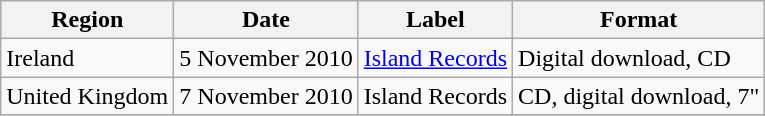<table class="wikitable">
<tr>
<th>Region</th>
<th>Date</th>
<th>Label</th>
<th>Format</th>
</tr>
<tr>
<td>Ireland</td>
<td>5 November 2010</td>
<td><a href='#'>Island Records</a></td>
<td>Digital download, CD</td>
</tr>
<tr>
<td>United Kingdom</td>
<td>7 November 2010</td>
<td>Island Records</td>
<td>CD, digital download, 7"</td>
</tr>
<tr>
</tr>
</table>
